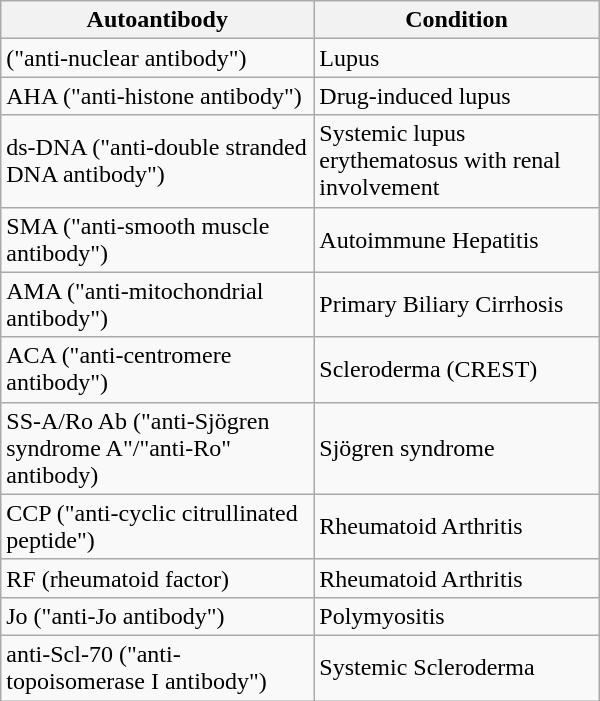<table class="wikitable" style="width: 400px; float:right;">
<tr>
<th>Autoantibody</th>
<th>Condition</th>
</tr>
<tr>
<td>("anti-nuclear antibody")</td>
<td>Lupus</td>
</tr>
<tr>
<td>AHA ("anti-histone antibody")</td>
<td>Drug-induced lupus</td>
</tr>
<tr>
<td>ds-DNA ("anti-double stranded DNA antibody")</td>
<td>Systemic lupus erythematosus with renal involvement</td>
</tr>
<tr>
<td>SMA ("anti-smooth muscle antibody")</td>
<td>Autoimmune Hepatitis</td>
</tr>
<tr>
<td>AMA ("anti-mitochondrial antibody")</td>
<td>Primary Biliary Cirrhosis</td>
</tr>
<tr>
<td>ACA ("anti-centromere antibody")</td>
<td>Scleroderma (CREST)</td>
</tr>
<tr>
<td>SS-A/Ro Ab ("anti-Sjögren syndrome A"/"anti-Ro" antibody)</td>
<td>Sjögren syndrome</td>
</tr>
<tr>
<td>CCP ("anti-cyclic citrullinated peptide")</td>
<td>Rheumatoid Arthritis</td>
</tr>
<tr>
<td>RF (rheumatoid factor)</td>
<td>Rheumatoid Arthritis</td>
</tr>
<tr>
<td>Jo ("anti-Jo antibody")</td>
<td>Polymyositis</td>
</tr>
<tr>
<td>anti-Scl-70 ("anti-topoisomerase I antibody")</td>
<td>Systemic Scleroderma</td>
</tr>
</table>
